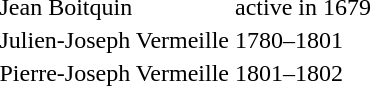<table>
<tr>
<td>Jean Boitquin</td>
<td>active in 1679</td>
</tr>
<tr>
<td>Julien-Joseph Vermeille</td>
<td>1780–1801</td>
</tr>
<tr>
<td>Pierre-Joseph Vermeille</td>
<td>1801–1802</td>
</tr>
</table>
